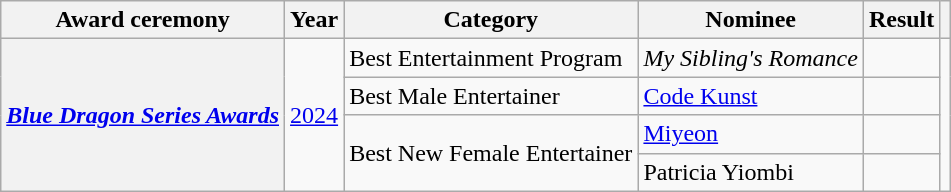<table class="wikitable plainrowheaders">
<tr>
<th scope="col">Award ceremony</th>
<th scope="col">Year</th>
<th scope="col">Category</th>
<th scope="col">Nominee</th>
<th scope="col">Result</th>
<th scope="col"></th>
</tr>
<tr>
<th scope="row" rowspan="4"><em><a href='#'>Blue Dragon Series Awards</a></em></th>
<td rowspan="4"><a href='#'>2024</a></td>
<td>Best Entertainment Program</td>
<td><em>My Sibling's Romance</em></td>
<td></td>
<td style="text-align:center" rowspan="4"></td>
</tr>
<tr>
<td>Best Male Entertainer</td>
<td><a href='#'>Code Kunst</a></td>
<td></td>
</tr>
<tr>
<td rowspan="2">Best New Female Entertainer</td>
<td><a href='#'>Miyeon</a></td>
<td></td>
</tr>
<tr>
<td>Patricia Yiombi</td>
<td></td>
</tr>
</table>
